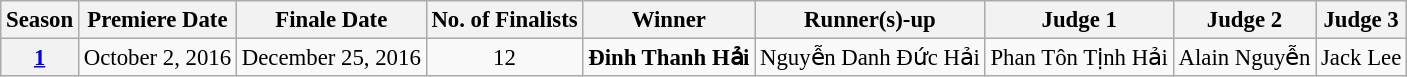<table class="wikitable"  style="text-align:center; font-size:95%;">
<tr>
<th>Season</th>
<th>Premiere Date</th>
<th>Finale Date</th>
<th>No. of Finalists</th>
<th>Winner</th>
<th>Runner(s)-up</th>
<th>Judge 1</th>
<th>Judge 2</th>
<th>Judge 3</th>
</tr>
<tr>
<th><a href='#'>1</a></th>
<td>October 2, 2016</td>
<td>December 25, 2016</td>
<td>12</td>
<td><strong>Đinh Thanh Hải</strong></td>
<td>Nguyễn Danh Đức Hải</td>
<td>Phan Tôn Tịnh Hải</td>
<td>Alain Nguyễn</td>
<td>Jack Lee</td>
</tr>
</table>
